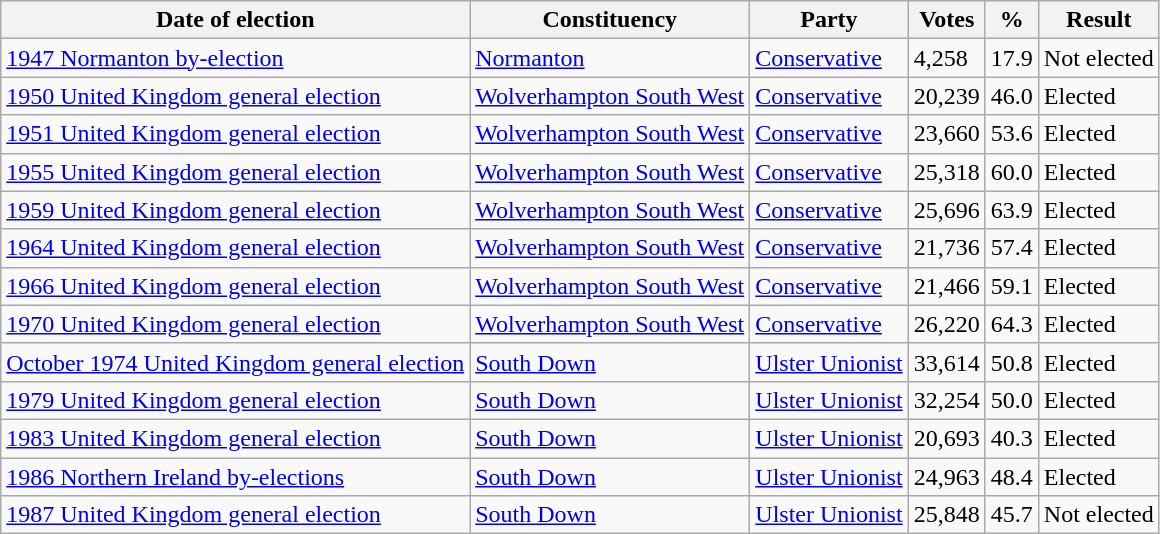<table class="wikitable">
<tr>
<th>Date of election</th>
<th>Constituency</th>
<th>Party</th>
<th>Votes</th>
<th>%</th>
<th>Result</th>
</tr>
<tr>
<td><a href='#'>1947 Normanton by-election</a></td>
<td><a href='#'>Normanton</a></td>
<td><a href='#'>Conservative</a></td>
<td>4,258</td>
<td>17.9</td>
<td>Not elected</td>
</tr>
<tr>
<td><a href='#'>1950 United Kingdom general election</a></td>
<td><a href='#'>Wolverhampton South West</a></td>
<td><a href='#'>Conservative</a></td>
<td>20,239</td>
<td>46.0</td>
<td>Elected</td>
</tr>
<tr>
<td><a href='#'>1951 United Kingdom general election</a></td>
<td><a href='#'>Wolverhampton South West</a></td>
<td><a href='#'>Conservative</a></td>
<td>23,660</td>
<td>53.6</td>
<td>Elected</td>
</tr>
<tr>
<td><a href='#'>1955 United Kingdom general election</a></td>
<td><a href='#'>Wolverhampton South West</a></td>
<td><a href='#'>Conservative</a></td>
<td>25,318</td>
<td>60.0</td>
<td>Elected</td>
</tr>
<tr>
<td><a href='#'>1959 United Kingdom general election</a></td>
<td><a href='#'>Wolverhampton South West</a></td>
<td><a href='#'>Conservative</a></td>
<td>25,696</td>
<td>63.9</td>
<td>Elected</td>
</tr>
<tr>
<td><a href='#'>1964 United Kingdom general election</a></td>
<td><a href='#'>Wolverhampton South West</a></td>
<td><a href='#'>Conservative</a></td>
<td>21,736</td>
<td>57.4</td>
<td>Elected</td>
</tr>
<tr>
<td><a href='#'>1966 United Kingdom general election</a></td>
<td><a href='#'>Wolverhampton South West</a></td>
<td><a href='#'>Conservative</a></td>
<td>21,466</td>
<td>59.1</td>
<td>Elected</td>
</tr>
<tr>
<td><a href='#'>1970 United Kingdom general election</a></td>
<td><a href='#'>Wolverhampton South West</a></td>
<td><a href='#'>Conservative</a></td>
<td>26,220</td>
<td>64.3</td>
<td>Elected</td>
</tr>
<tr>
<td><a href='#'>October 1974 United Kingdom general election</a></td>
<td><a href='#'>South Down</a></td>
<td><a href='#'>Ulster Unionist</a></td>
<td>33,614</td>
<td>50.8</td>
<td>Elected</td>
</tr>
<tr>
<td><a href='#'>1979 United Kingdom general election</a></td>
<td><a href='#'>South Down</a></td>
<td><a href='#'>Ulster Unionist</a></td>
<td>32,254</td>
<td>50.0</td>
<td>Elected</td>
</tr>
<tr>
<td><a href='#'>1983 United Kingdom general election</a></td>
<td><a href='#'>South Down</a></td>
<td><a href='#'>Ulster Unionist</a></td>
<td>20,693</td>
<td>40.3</td>
<td>Elected</td>
</tr>
<tr>
<td><a href='#'>1986 Northern Ireland by-elections</a></td>
<td><a href='#'>South Down</a></td>
<td><a href='#'>Ulster Unionist</a></td>
<td>24,963</td>
<td>48.4</td>
<td>Elected</td>
</tr>
<tr>
<td><a href='#'>1987 United Kingdom general election</a></td>
<td><a href='#'>South Down</a></td>
<td><a href='#'>Ulster Unionist</a></td>
<td>25,848</td>
<td>45.7</td>
<td>Not elected</td>
</tr>
</table>
